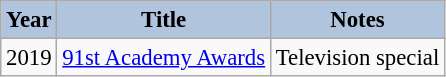<table class="wikitable" style="font-size:95%;">
<tr>
<th style="background:#B0C4DE;">Year</th>
<th style="background:#B0C4DE;">Title</th>
<th style="background:#B0C4DE;">Notes</th>
</tr>
<tr>
<td>2019</td>
<td><a href='#'>91st Academy Awards</a></td>
<td>Television special</td>
</tr>
</table>
